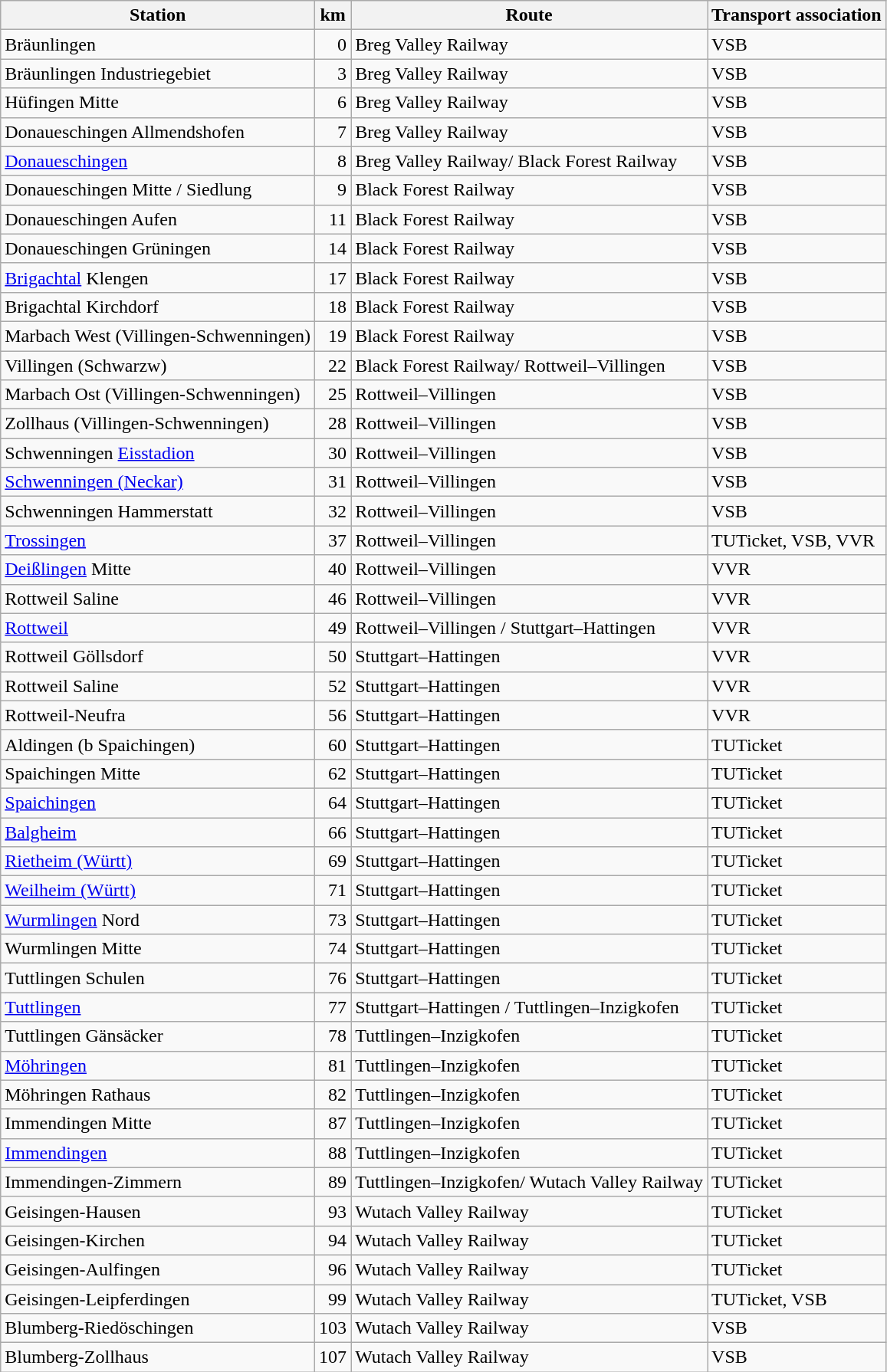<table class="wikitable">
<tr>
<th>Station</th>
<th>km</th>
<th>Route</th>
<th>Transport association</th>
</tr>
<tr>
<td>Bräunlingen</td>
<td align="right">0</td>
<td>Breg Valley Railway</td>
<td>VSB</td>
</tr>
<tr>
<td>Bräunlingen Industriegebiet</td>
<td align="right">3</td>
<td>Breg Valley Railway</td>
<td>VSB</td>
</tr>
<tr>
<td>Hüfingen Mitte</td>
<td align="right">6</td>
<td>Breg Valley Railway</td>
<td>VSB</td>
</tr>
<tr>
<td>Donaueschingen Allmendshofen</td>
<td align="right">7</td>
<td>Breg Valley Railway</td>
<td>VSB</td>
</tr>
<tr>
<td><a href='#'>Donaueschingen</a></td>
<td align="right">8</td>
<td>Breg Valley Railway/ Black Forest Railway</td>
<td>VSB</td>
</tr>
<tr>
<td>Donaueschingen Mitte / Siedlung</td>
<td align="right">9</td>
<td>Black Forest Railway</td>
<td>VSB</td>
</tr>
<tr>
<td>Donaueschingen Aufen</td>
<td align="right">11</td>
<td>Black Forest Railway</td>
<td>VSB</td>
</tr>
<tr>
<td>Donaueschingen Grüningen</td>
<td align="right">14</td>
<td>Black Forest Railway</td>
<td>VSB</td>
</tr>
<tr>
<td><a href='#'>Brigachtal</a> Klengen</td>
<td align="right">17</td>
<td>Black Forest Railway</td>
<td>VSB</td>
</tr>
<tr>
<td>Brigachtal Kirchdorf</td>
<td align="right">18</td>
<td>Black Forest Railway</td>
<td>VSB</td>
</tr>
<tr>
<td>Marbach West (Villingen-Schwenningen)</td>
<td align="right">19</td>
<td>Black Forest Railway</td>
<td>VSB</td>
</tr>
<tr>
<td>Villingen (Schwarzw)</td>
<td align="right">22</td>
<td>Black Forest Railway/ Rottweil–Villingen</td>
<td>VSB</td>
</tr>
<tr>
<td>Marbach Ost (Villingen-Schwenningen)</td>
<td align="right">25</td>
<td>Rottweil–Villingen</td>
<td>VSB</td>
</tr>
<tr>
<td>Zollhaus (Villingen-Schwenningen)</td>
<td align="right">28</td>
<td>Rottweil–Villingen</td>
<td>VSB</td>
</tr>
<tr>
<td>Schwenningen <a href='#'>Eisstadion</a></td>
<td align="right">30</td>
<td>Rottweil–Villingen</td>
<td>VSB</td>
</tr>
<tr>
<td><a href='#'>Schwenningen (Neckar)</a></td>
<td align="right">31</td>
<td>Rottweil–Villingen</td>
<td>VSB</td>
</tr>
<tr>
<td>Schwenningen Hammerstatt</td>
<td align="right">32</td>
<td>Rottweil–Villingen</td>
<td>VSB</td>
</tr>
<tr>
<td><a href='#'>Trossingen</a></td>
<td align="right">37</td>
<td>Rottweil–Villingen</td>
<td>TUTicket, VSB, VVR</td>
</tr>
<tr>
<td><a href='#'>Deißlingen</a> Mitte</td>
<td align="right">40</td>
<td>Rottweil–Villingen</td>
<td>VVR</td>
</tr>
<tr>
<td>Rottweil Saline</td>
<td align="right">46</td>
<td>Rottweil–Villingen</td>
<td>VVR</td>
</tr>
<tr>
<td><a href='#'>Rottweil</a></td>
<td align="right">49</td>
<td>Rottweil–Villingen / Stuttgart–Hattingen</td>
<td>VVR</td>
</tr>
<tr>
<td>Rottweil Göllsdorf</td>
<td align="right">50</td>
<td>Stuttgart–Hattingen</td>
<td>VVR</td>
</tr>
<tr>
<td>Rottweil Saline</td>
<td align="right">52</td>
<td>Stuttgart–Hattingen</td>
<td>VVR</td>
</tr>
<tr>
<td>Rottweil-Neufra</td>
<td align="right">56</td>
<td>Stuttgart–Hattingen</td>
<td>VVR</td>
</tr>
<tr>
<td>Aldingen (b Spaichingen)</td>
<td align="right">60</td>
<td>Stuttgart–Hattingen</td>
<td>TUTicket</td>
</tr>
<tr>
<td>Spaichingen Mitte</td>
<td align="right">62</td>
<td>Stuttgart–Hattingen</td>
<td>TUTicket</td>
</tr>
<tr>
<td><a href='#'>Spaichingen</a></td>
<td align="right">64</td>
<td>Stuttgart–Hattingen</td>
<td>TUTicket</td>
</tr>
<tr>
<td><a href='#'>Balgheim</a></td>
<td align="right">66</td>
<td>Stuttgart–Hattingen</td>
<td>TUTicket</td>
</tr>
<tr>
<td><a href='#'>Rietheim (Württ)</a></td>
<td align="right">69</td>
<td>Stuttgart–Hattingen</td>
<td>TUTicket</td>
</tr>
<tr>
<td><a href='#'>Weilheim (Württ)</a></td>
<td align="right">71</td>
<td>Stuttgart–Hattingen</td>
<td>TUTicket</td>
</tr>
<tr>
<td><a href='#'>Wurmlingen</a> Nord</td>
<td align="right">73</td>
<td>Stuttgart–Hattingen</td>
<td>TUTicket</td>
</tr>
<tr>
<td>Wurmlingen Mitte</td>
<td align="right">74</td>
<td>Stuttgart–Hattingen</td>
<td>TUTicket</td>
</tr>
<tr>
<td>Tuttlingen Schulen</td>
<td align="right">76</td>
<td>Stuttgart–Hattingen</td>
<td>TUTicket</td>
</tr>
<tr>
<td><a href='#'>Tuttlingen</a></td>
<td align="right">77</td>
<td>Stuttgart–Hattingen / Tuttlingen–Inzigkofen</td>
<td>TUTicket</td>
</tr>
<tr>
<td>Tuttlingen Gänsäcker</td>
<td align="right">78</td>
<td>Tuttlingen–Inzigkofen</td>
<td>TUTicket</td>
</tr>
<tr>
<td><a href='#'>Möhringen</a></td>
<td align="right">81</td>
<td>Tuttlingen–Inzigkofen</td>
<td>TUTicket</td>
</tr>
<tr>
<td>Möhringen Rathaus</td>
<td align="right">82</td>
<td>Tuttlingen–Inzigkofen</td>
<td>TUTicket</td>
</tr>
<tr>
<td>Immendingen Mitte</td>
<td align="right">87</td>
<td>Tuttlingen–Inzigkofen</td>
<td>TUTicket</td>
</tr>
<tr>
<td><a href='#'>Immendingen</a></td>
<td align="right">88</td>
<td>Tuttlingen–Inzigkofen</td>
<td>TUTicket</td>
</tr>
<tr>
<td>Immendingen-Zimmern</td>
<td align="right">89</td>
<td>Tuttlingen–Inzigkofen/ Wutach Valley Railway</td>
<td>TUTicket</td>
</tr>
<tr>
<td>Geisingen-Hausen</td>
<td align="right">93</td>
<td>Wutach Valley Railway</td>
<td>TUTicket</td>
</tr>
<tr>
<td>Geisingen-Kirchen</td>
<td align="right">94</td>
<td>Wutach Valley Railway</td>
<td>TUTicket</td>
</tr>
<tr>
<td>Geisingen-Aulfingen</td>
<td align="right">96</td>
<td>Wutach Valley Railway</td>
<td>TUTicket</td>
</tr>
<tr>
<td>Geisingen-Leipferdingen</td>
<td align="right">99</td>
<td>Wutach Valley Railway</td>
<td>TUTicket, VSB</td>
</tr>
<tr>
<td>Blumberg-Riedöschingen</td>
<td align="right">103</td>
<td>Wutach Valley Railway</td>
<td>VSB</td>
</tr>
<tr>
<td>Blumberg-Zollhaus</td>
<td align="right">107</td>
<td>Wutach Valley Railway</td>
<td>VSB</td>
</tr>
</table>
